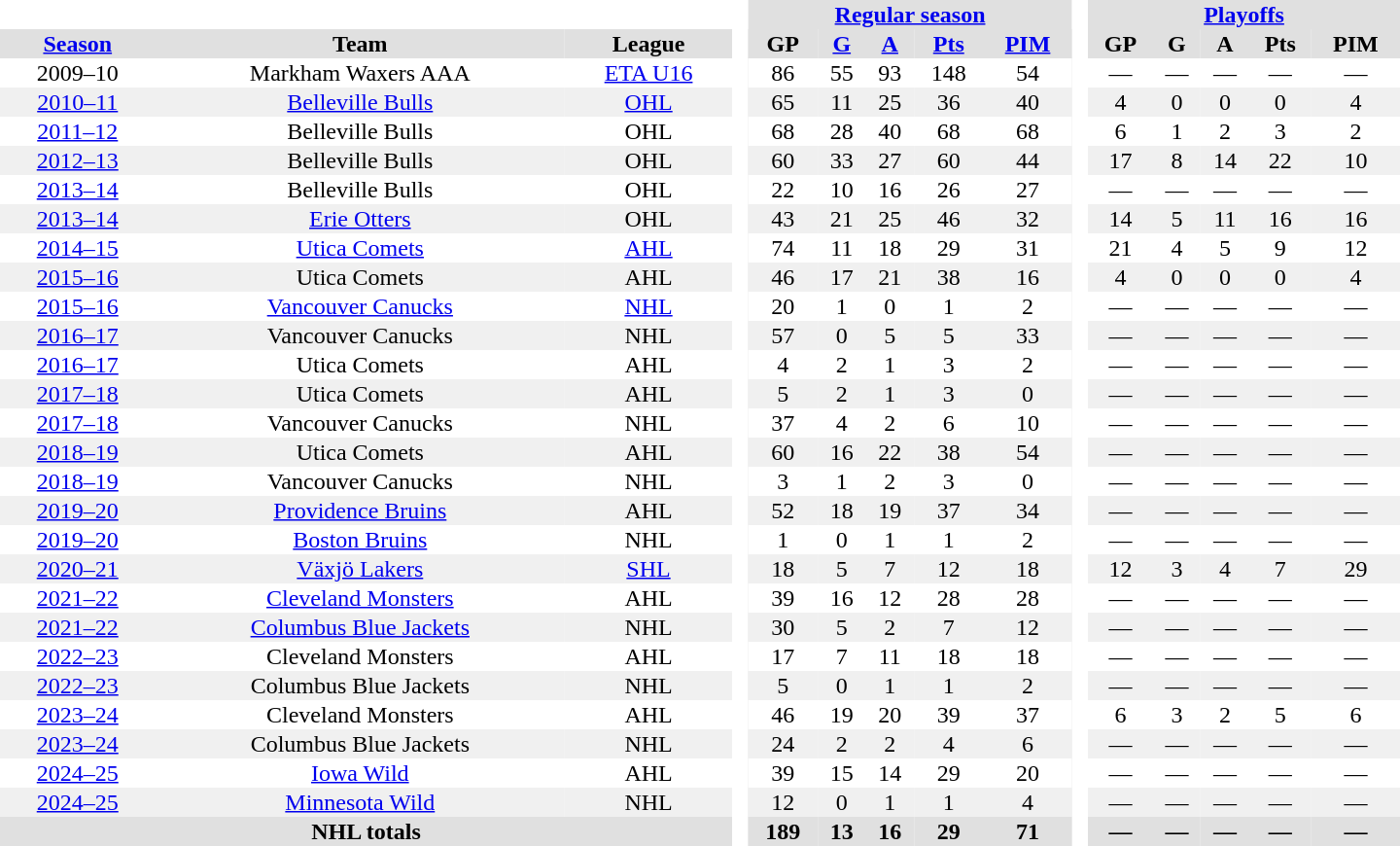<table border="0" cellpadding="1" cellspacing="0" style="text-align:center; width:60em;">
<tr style="background:#e0e0e0;">
<th colspan="3"  bgcolor="#ffffff"> </th>
<th rowspan="99" bgcolor="#ffffff"> </th>
<th colspan="5"><a href='#'>Regular season</a></th>
<th rowspan="99" bgcolor="#ffffff"> </th>
<th colspan="5"><a href='#'>Playoffs</a></th>
</tr>
<tr style="background:#e0e0e0;">
<th><a href='#'>Season</a></th>
<th>Team</th>
<th>League</th>
<th>GP</th>
<th><a href='#'>G</a></th>
<th><a href='#'>A</a></th>
<th><a href='#'>Pts</a></th>
<th><a href='#'>PIM</a></th>
<th>GP</th>
<th>G</th>
<th>A</th>
<th>Pts</th>
<th>PIM</th>
</tr>
<tr>
<td>2009–10</td>
<td>Markham Waxers AAA</td>
<td><a href='#'>ETA U16</a></td>
<td>86</td>
<td>55</td>
<td>93</td>
<td>148</td>
<td>54</td>
<td>—</td>
<td>—</td>
<td>—</td>
<td>—</td>
<td>—</td>
</tr>
<tr>
</tr>
<tr bgcolor="#f0f0f0">
<td><a href='#'>2010–11</a></td>
<td><a href='#'>Belleville Bulls</a></td>
<td><a href='#'>OHL</a></td>
<td>65</td>
<td>11</td>
<td>25</td>
<td>36</td>
<td>40</td>
<td>4</td>
<td>0</td>
<td>0</td>
<td>0</td>
<td>4</td>
</tr>
<tr>
<td><a href='#'>2011–12</a></td>
<td>Belleville Bulls</td>
<td>OHL</td>
<td>68</td>
<td>28</td>
<td>40</td>
<td>68</td>
<td>68</td>
<td>6</td>
<td>1</td>
<td>2</td>
<td>3</td>
<td>2</td>
</tr>
<tr bgcolor="#f0f0f0">
<td><a href='#'>2012–13</a></td>
<td>Belleville Bulls</td>
<td>OHL</td>
<td>60</td>
<td>33</td>
<td>27</td>
<td>60</td>
<td>44</td>
<td>17</td>
<td>8</td>
<td>14</td>
<td>22</td>
<td>10</td>
</tr>
<tr>
<td><a href='#'>2013–14</a></td>
<td>Belleville Bulls</td>
<td>OHL</td>
<td>22</td>
<td>10</td>
<td>16</td>
<td>26</td>
<td>27</td>
<td>—</td>
<td>—</td>
<td>—</td>
<td>—</td>
<td>—</td>
</tr>
<tr bgcolor="#f0f0f0">
<td><a href='#'>2013–14</a></td>
<td><a href='#'>Erie Otters</a></td>
<td>OHL</td>
<td>43</td>
<td>21</td>
<td>25</td>
<td>46</td>
<td>32</td>
<td>14</td>
<td>5</td>
<td>11</td>
<td>16</td>
<td>16</td>
</tr>
<tr>
<td><a href='#'>2014–15</a></td>
<td><a href='#'>Utica Comets</a></td>
<td><a href='#'>AHL</a></td>
<td>74</td>
<td>11</td>
<td>18</td>
<td>29</td>
<td>31</td>
<td>21</td>
<td>4</td>
<td>5</td>
<td>9</td>
<td>12</td>
</tr>
<tr bgcolor="#f0f0f0">
<td><a href='#'>2015–16</a></td>
<td>Utica Comets</td>
<td>AHL</td>
<td>46</td>
<td>17</td>
<td>21</td>
<td>38</td>
<td>16</td>
<td>4</td>
<td>0</td>
<td>0</td>
<td>0</td>
<td>4</td>
</tr>
<tr>
<td><a href='#'>2015–16</a></td>
<td><a href='#'>Vancouver Canucks</a></td>
<td><a href='#'>NHL</a></td>
<td>20</td>
<td>1</td>
<td>0</td>
<td>1</td>
<td>2</td>
<td>—</td>
<td>—</td>
<td>—</td>
<td>—</td>
<td>—</td>
</tr>
<tr bgcolor="#f0f0f0">
<td><a href='#'>2016–17</a></td>
<td>Vancouver Canucks</td>
<td>NHL</td>
<td>57</td>
<td>0</td>
<td>5</td>
<td>5</td>
<td>33</td>
<td>—</td>
<td>—</td>
<td>—</td>
<td>—</td>
<td>—</td>
</tr>
<tr>
<td><a href='#'>2016–17</a></td>
<td>Utica Comets</td>
<td>AHL</td>
<td>4</td>
<td>2</td>
<td>1</td>
<td>3</td>
<td>2</td>
<td>—</td>
<td>—</td>
<td>—</td>
<td>—</td>
<td>—</td>
</tr>
<tr bgcolor="#f0f0f0">
<td><a href='#'>2017–18</a></td>
<td>Utica Comets</td>
<td>AHL</td>
<td>5</td>
<td>2</td>
<td>1</td>
<td>3</td>
<td>0</td>
<td>—</td>
<td>—</td>
<td>—</td>
<td>—</td>
<td>—</td>
</tr>
<tr>
<td><a href='#'>2017–18</a></td>
<td>Vancouver Canucks</td>
<td>NHL</td>
<td>37</td>
<td>4</td>
<td>2</td>
<td>6</td>
<td>10</td>
<td>—</td>
<td>—</td>
<td>—</td>
<td>—</td>
<td>—</td>
</tr>
<tr bgcolor="#f0f0f0">
<td><a href='#'>2018–19</a></td>
<td>Utica Comets</td>
<td>AHL</td>
<td>60</td>
<td>16</td>
<td>22</td>
<td>38</td>
<td>54</td>
<td>—</td>
<td>—</td>
<td>—</td>
<td>—</td>
<td>—</td>
</tr>
<tr>
<td><a href='#'>2018–19</a></td>
<td>Vancouver Canucks</td>
<td>NHL</td>
<td>3</td>
<td>1</td>
<td>2</td>
<td>3</td>
<td>0</td>
<td>—</td>
<td>—</td>
<td>—</td>
<td>—</td>
<td>—</td>
</tr>
<tr bgcolor="#f0f0f0">
<td><a href='#'>2019–20</a></td>
<td><a href='#'>Providence Bruins</a></td>
<td>AHL</td>
<td>52</td>
<td>18</td>
<td>19</td>
<td>37</td>
<td>34</td>
<td>—</td>
<td>—</td>
<td>—</td>
<td>—</td>
<td>—</td>
</tr>
<tr>
<td><a href='#'>2019–20</a></td>
<td><a href='#'>Boston Bruins</a></td>
<td>NHL</td>
<td>1</td>
<td>0</td>
<td>1</td>
<td>1</td>
<td>2</td>
<td>—</td>
<td>—</td>
<td>—</td>
<td>—</td>
<td>—</td>
</tr>
<tr bgcolor="#f0f0f0">
<td><a href='#'>2020–21</a></td>
<td><a href='#'>Växjö Lakers</a></td>
<td><a href='#'>SHL</a></td>
<td>18</td>
<td>5</td>
<td>7</td>
<td>12</td>
<td>18</td>
<td>12</td>
<td>3</td>
<td>4</td>
<td>7</td>
<td>29</td>
</tr>
<tr>
<td><a href='#'>2021–22</a></td>
<td><a href='#'>Cleveland Monsters</a></td>
<td>AHL</td>
<td>39</td>
<td>16</td>
<td>12</td>
<td>28</td>
<td>28</td>
<td>—</td>
<td>—</td>
<td>—</td>
<td>—</td>
<td>—</td>
</tr>
<tr bgcolor="#f0f0f0">
<td><a href='#'>2021–22</a></td>
<td><a href='#'>Columbus Blue Jackets</a></td>
<td>NHL</td>
<td>30</td>
<td>5</td>
<td>2</td>
<td>7</td>
<td>12</td>
<td>—</td>
<td>—</td>
<td>—</td>
<td>—</td>
<td>—</td>
</tr>
<tr>
<td><a href='#'>2022–23</a></td>
<td>Cleveland Monsters</td>
<td>AHL</td>
<td>17</td>
<td>7</td>
<td>11</td>
<td>18</td>
<td>18</td>
<td>—</td>
<td>—</td>
<td>—</td>
<td>—</td>
<td>—</td>
</tr>
<tr bgcolor="#f0f0f0">
<td><a href='#'>2022–23</a></td>
<td>Columbus Blue Jackets</td>
<td>NHL</td>
<td>5</td>
<td>0</td>
<td>1</td>
<td>1</td>
<td>2</td>
<td>—</td>
<td>—</td>
<td>—</td>
<td>—</td>
<td>—</td>
</tr>
<tr>
<td><a href='#'>2023–24</a></td>
<td>Cleveland Monsters</td>
<td>AHL</td>
<td>46</td>
<td>19</td>
<td>20</td>
<td>39</td>
<td>37</td>
<td>6</td>
<td>3</td>
<td>2</td>
<td>5</td>
<td>6</td>
</tr>
<tr bgcolor="#f0f0f0">
<td><a href='#'>2023–24</a></td>
<td>Columbus Blue Jackets</td>
<td>NHL</td>
<td>24</td>
<td>2</td>
<td>2</td>
<td>4</td>
<td>6</td>
<td>—</td>
<td>—</td>
<td>—</td>
<td>—</td>
<td>—</td>
</tr>
<tr>
<td><a href='#'>2024–25</a></td>
<td><a href='#'>Iowa Wild</a></td>
<td>AHL</td>
<td>39</td>
<td>15</td>
<td>14</td>
<td>29</td>
<td>20</td>
<td>—</td>
<td>—</td>
<td>—</td>
<td>—</td>
<td>—</td>
</tr>
<tr bgcolor="#f0f0f0">
<td><a href='#'>2024–25</a></td>
<td><a href='#'>Minnesota Wild</a></td>
<td>NHL</td>
<td>12</td>
<td>0</td>
<td>1</td>
<td>1</td>
<td>4</td>
<td>—</td>
<td>—</td>
<td>—</td>
<td>—</td>
<td>—</td>
</tr>
<tr bgcolor="#e0e0e0">
<th colspan="3">NHL totals</th>
<th>189</th>
<th>13</th>
<th>16</th>
<th>29</th>
<th>71</th>
<th>—</th>
<th>—</th>
<th>—</th>
<th>—</th>
<th>—</th>
</tr>
</table>
